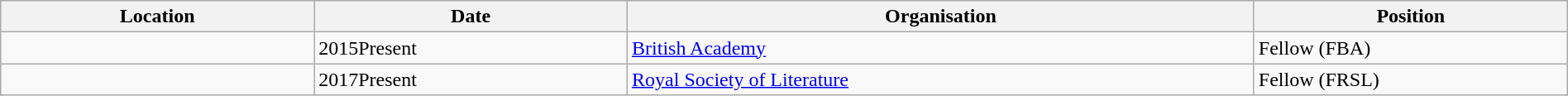<table class="wikitable" style="width:100%;">
<tr>
<th style="width:20%;">Location</th>
<th style="width:20%;">Date</th>
<th style="width:40%;">Organisation</th>
<th style="width:20%;">Position</th>
</tr>
<tr>
<td></td>
<td>2015Present</td>
<td><a href='#'>British Academy</a></td>
<td>Fellow (FBA)</td>
</tr>
<tr>
<td></td>
<td>2017Present</td>
<td><a href='#'>Royal Society of Literature</a></td>
<td>Fellow (FRSL)</td>
</tr>
</table>
